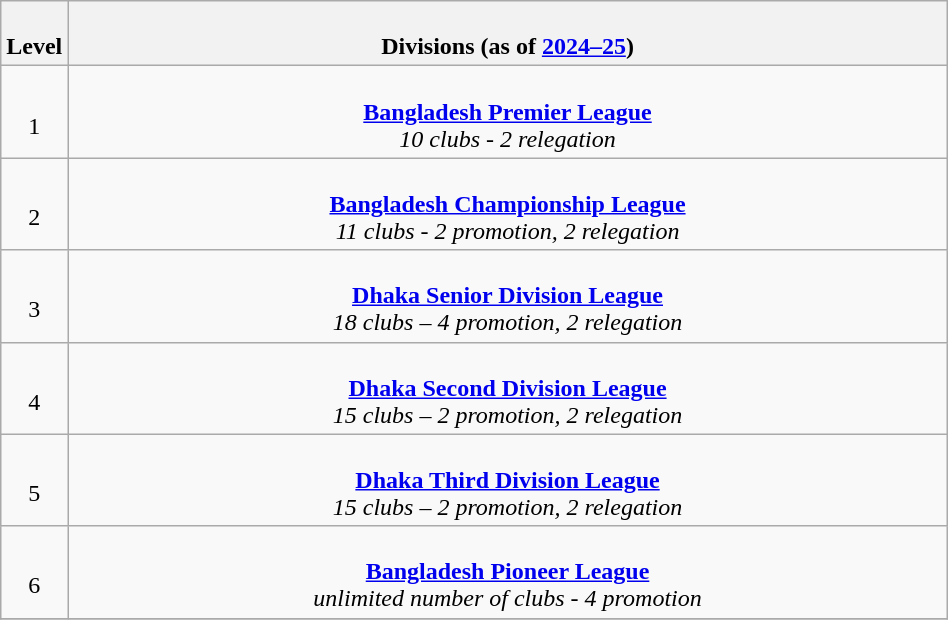<table class="wikitable" style="margin:1em auto; text-align: center; width:50%">
<tr>
<th style="width:4%;"><br>Level</th>
<th style="width:96%;"><br>Divisions (as of <a href='#'>2024–25</a>)</th>
</tr>
<tr>
<td style="width:4%;"><br>1</td>
<td style="width:96%;"><br><strong><a href='#'>Bangladesh Premier League</a></strong>
<br> <em>10 clubs - 2 relegation</em></td>
</tr>
<tr>
<td style="width:4%;"><br>2</td>
<td style="width:96%;"><br><strong><a href='#'>Bangladesh Championship League</a></strong>
<br><em>11 clubs - 2 promotion,  2 relegation</em></td>
</tr>
<tr>
<td style="width:4%;"><br>3</td>
<td style="width:48%;"><br><strong><a href='#'>Dhaka Senior Division League</a></strong>
<br><em>18 clubs – 4 promotion, 2 relegation</em></td>
</tr>
<tr>
<td style="width:4%;"><br>4</td>
<td style="width:96%;"><br><strong><a href='#'>Dhaka Second Division League</a></strong>
<br><em>15 clubs – 2 promotion, 2 relegation</em></td>
</tr>
<tr>
<td style="width:4%;"><br>5</td>
<td style="width:96%;"><br><strong><a href='#'>Dhaka Third Division League</a></strong>
<br><em>15 clubs – 2 promotion, 2 relegation</em></td>
</tr>
<tr>
<td style="width:4%;"><br>6</td>
<td style="width:96%;"><br><strong><a href='#'>Bangladesh Pioneer League</a></strong>
<br><em>unlimited number of clubs - 4 promotion</em></td>
</tr>
<tr>
</tr>
</table>
